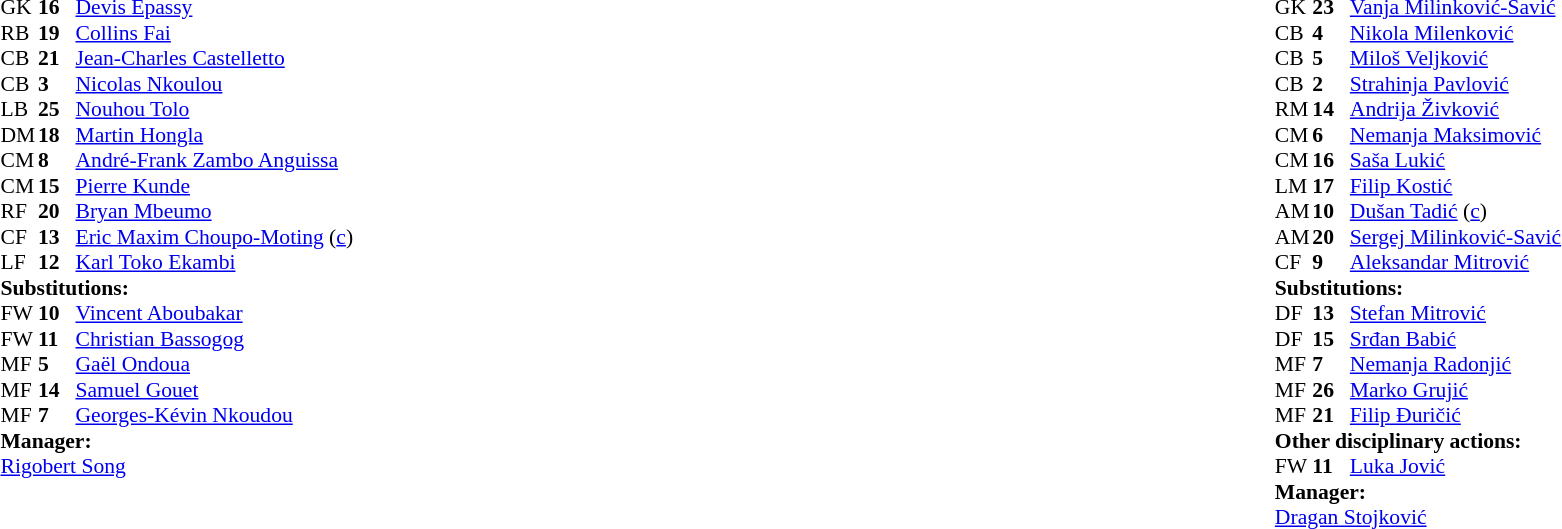<table width="100%">
<tr>
<td valign="top" width="40%"><br><table style="font-size:90%" cellspacing="0" cellpadding="0">
<tr>
<th width=25></th>
<th width=25></th>
</tr>
<tr>
<td>GK</td>
<td><strong>16</strong></td>
<td><a href='#'>Devis Epassy</a></td>
</tr>
<tr>
<td>RB</td>
<td><strong>19</strong></td>
<td><a href='#'>Collins Fai</a></td>
</tr>
<tr>
<td>CB</td>
<td><strong>21</strong></td>
<td><a href='#'>Jean-Charles Castelletto</a></td>
</tr>
<tr>
<td>CB</td>
<td><strong>3</strong></td>
<td><a href='#'>Nicolas Nkoulou</a></td>
<td></td>
</tr>
<tr>
<td>LB</td>
<td><strong>25</strong></td>
<td><a href='#'>Nouhou Tolo</a></td>
</tr>
<tr>
<td>DM</td>
<td><strong>18</strong></td>
<td><a href='#'>Martin Hongla</a></td>
<td></td>
<td></td>
</tr>
<tr>
<td>CM</td>
<td><strong>8</strong></td>
<td><a href='#'>André-Frank Zambo Anguissa</a></td>
<td></td>
<td></td>
</tr>
<tr>
<td>CM</td>
<td><strong>15</strong></td>
<td><a href='#'>Pierre Kunde</a></td>
<td></td>
<td></td>
</tr>
<tr>
<td>RF</td>
<td><strong>20</strong></td>
<td><a href='#'>Bryan Mbeumo</a></td>
<td></td>
<td></td>
</tr>
<tr>
<td>CF</td>
<td><strong>13</strong></td>
<td><a href='#'>Eric Maxim Choupo-Moting</a> (<a href='#'>c</a>)</td>
</tr>
<tr>
<td>LF</td>
<td><strong>12</strong></td>
<td><a href='#'>Karl Toko Ekambi</a></td>
<td></td>
<td></td>
</tr>
<tr>
<td colspan=3><strong>Substitutions:</strong></td>
</tr>
<tr>
<td>FW</td>
<td><strong>10</strong></td>
<td><a href='#'>Vincent Aboubakar</a></td>
<td></td>
<td></td>
</tr>
<tr>
<td>FW</td>
<td><strong>11</strong></td>
<td><a href='#'>Christian Bassogog</a></td>
<td></td>
<td></td>
</tr>
<tr>
<td>MF</td>
<td><strong>5</strong></td>
<td><a href='#'>Gaël Ondoua</a></td>
<td></td>
<td></td>
</tr>
<tr>
<td>MF</td>
<td><strong>14</strong></td>
<td><a href='#'>Samuel Gouet</a></td>
<td></td>
<td></td>
</tr>
<tr>
<td>MF</td>
<td><strong>7</strong></td>
<td><a href='#'>Georges-Kévin Nkoudou</a></td>
<td></td>
<td></td>
</tr>
<tr>
<td colspan=3><strong>Manager:</strong></td>
</tr>
<tr>
<td colspan=3><a href='#'>Rigobert Song</a></td>
</tr>
</table>
</td>
<td valign="top"></td>
<td valign="top" width="50%"><br><table style="font-size:90%; margin:auto" cellspacing="0" cellpadding="0">
<tr>
<th width=25></th>
<th width=25></th>
</tr>
<tr>
<td>GK</td>
<td><strong>23</strong></td>
<td><a href='#'>Vanja Milinković-Savić</a></td>
</tr>
<tr>
<td>CB</td>
<td><strong>4</strong></td>
<td><a href='#'>Nikola Milenković</a></td>
<td></td>
</tr>
<tr>
<td>CB</td>
<td><strong>5</strong></td>
<td><a href='#'>Miloš Veljković</a></td>
<td></td>
<td></td>
</tr>
<tr>
<td>CB</td>
<td><strong>2</strong></td>
<td><a href='#'>Strahinja Pavlović</a></td>
<td></td>
<td></td>
</tr>
<tr>
<td>RM</td>
<td><strong>14</strong></td>
<td><a href='#'>Andrija Živković</a></td>
<td></td>
<td></td>
</tr>
<tr>
<td>CM</td>
<td><strong>6</strong></td>
<td><a href='#'>Nemanja Maksimović</a></td>
</tr>
<tr>
<td>CM</td>
<td><strong>16</strong></td>
<td><a href='#'>Saša Lukić</a></td>
</tr>
<tr>
<td>LM</td>
<td><strong>17</strong></td>
<td><a href='#'>Filip Kostić</a></td>
<td></td>
<td></td>
</tr>
<tr>
<td>AM</td>
<td><strong>10</strong></td>
<td><a href='#'>Dušan Tadić</a> (<a href='#'>c</a>)</td>
</tr>
<tr>
<td>AM</td>
<td><strong>20</strong></td>
<td><a href='#'>Sergej Milinković-Savić</a></td>
<td></td>
<td></td>
</tr>
<tr>
<td>CF</td>
<td><strong>9</strong></td>
<td><a href='#'>Aleksandar Mitrović</a></td>
</tr>
<tr>
<td colspan=3><strong>Substitutions:</strong></td>
</tr>
<tr>
<td>DF</td>
<td><strong>13</strong></td>
<td><a href='#'>Stefan Mitrović</a></td>
<td></td>
<td></td>
</tr>
<tr>
<td>DF</td>
<td><strong>15</strong></td>
<td><a href='#'>Srđan Babić</a></td>
<td></td>
<td></td>
</tr>
<tr>
<td>MF</td>
<td><strong>7</strong></td>
<td><a href='#'>Nemanja Radonjić</a></td>
<td></td>
<td></td>
</tr>
<tr>
<td>MF</td>
<td><strong>26</strong></td>
<td><a href='#'>Marko Grujić</a></td>
<td></td>
<td></td>
</tr>
<tr>
<td>MF</td>
<td><strong>21</strong></td>
<td><a href='#'>Filip Đuričić</a></td>
<td></td>
<td></td>
</tr>
<tr>
<td colspan=3><strong>Other disciplinary actions:</strong></td>
</tr>
<tr>
<td>FW</td>
<td><strong>11</strong></td>
<td><a href='#'>Luka Jović</a></td>
<td></td>
</tr>
<tr>
<td colspan=3><strong>Manager:</strong></td>
</tr>
<tr>
<td colspan=3><a href='#'>Dragan Stojković</a></td>
</tr>
</table>
</td>
</tr>
</table>
